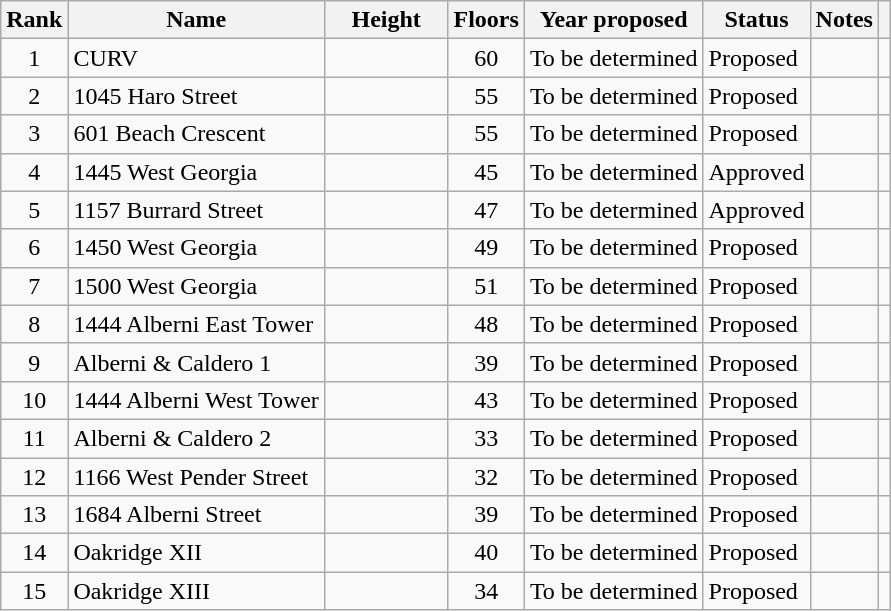<table class="wikitable sortable">
<tr>
<th>Rank</th>
<th>Name</th>
<th width="75px">Height</th>
<th>Floors</th>
<th>Year proposed</th>
<th>Status</th>
<th class="unsortable">Notes</th>
<th class="unsortable"></th>
</tr>
<tr>
<td align="center">1</td>
<td>CURV</td>
<td></td>
<td style="text-align:center">60</td>
<td>To be determined</td>
<td>Proposed</td>
<td></td>
<td></td>
</tr>
<tr>
<td align="center">2</td>
<td>1045 Haro Street</td>
<td></td>
<td style="text-align:center">55</td>
<td>To be determined</td>
<td>Proposed</td>
<td></td>
<td></td>
</tr>
<tr>
<td align="center">3</td>
<td>601 Beach Crescent</td>
<td></td>
<td style="text-align:center">55</td>
<td>To be determined</td>
<td>Proposed</td>
<td></td>
<td></td>
</tr>
<tr>
<td align="center">4</td>
<td>1445 West Georgia</td>
<td></td>
<td style="text-align:center">45</td>
<td>To be determined</td>
<td>Approved</td>
<td></td>
<td></td>
</tr>
<tr>
<td align="center">5</td>
<td>1157 Burrard Street</td>
<td></td>
<td style="text-align:center">47</td>
<td>To be determined</td>
<td>Approved</td>
<td></td>
<td></td>
</tr>
<tr>
<td align="center">6</td>
<td>1450 West Georgia</td>
<td></td>
<td style="text-align:center">49</td>
<td>To be determined</td>
<td>Proposed</td>
<td></td>
<td></td>
</tr>
<tr>
<td align="center">7</td>
<td>1500 West Georgia</td>
<td></td>
<td style="text-align:center">51</td>
<td>To be determined</td>
<td>Proposed</td>
<td></td>
<td></td>
</tr>
<tr>
<td align="center">8</td>
<td>1444 Alberni East Tower</td>
<td></td>
<td style="text-align:center">48</td>
<td>To be determined</td>
<td>Proposed</td>
<td></td>
<td></td>
</tr>
<tr>
<td align="center">9</td>
<td>Alberni & Caldero 1</td>
<td></td>
<td style="text-align:center">39</td>
<td>To be determined</td>
<td>Proposed</td>
<td></td>
<td></td>
</tr>
<tr>
<td align="center">10</td>
<td>1444 Alberni West Tower</td>
<td></td>
<td style="text-align:center">43</td>
<td>To be determined</td>
<td>Proposed</td>
<td></td>
<td></td>
</tr>
<tr>
<td align="center">11</td>
<td>Alberni & Caldero 2</td>
<td></td>
<td style="text-align:center">33</td>
<td>To be determined</td>
<td>Proposed</td>
<td></td>
<td></td>
</tr>
<tr>
<td align="center">12</td>
<td>1166 West Pender Street</td>
<td></td>
<td style="text-align:center">32</td>
<td>To be determined</td>
<td>Proposed</td>
<td></td>
<td></td>
</tr>
<tr>
<td align="center">13</td>
<td>1684 Alberni Street</td>
<td></td>
<td style="text-align:center">39</td>
<td>To be determined</td>
<td>Proposed</td>
<td></td>
<td></td>
</tr>
<tr>
<td align="center">14</td>
<td>Oakridge XII</td>
<td></td>
<td style="text-align:center">40</td>
<td>To be determined</td>
<td>Proposed</td>
<td></td>
<td></td>
</tr>
<tr>
<td align="center">15</td>
<td>Oakridge XIII</td>
<td></td>
<td style="text-align:center">34</td>
<td>To be determined</td>
<td>Proposed</td>
<td></td>
<td></td>
</tr>
</table>
